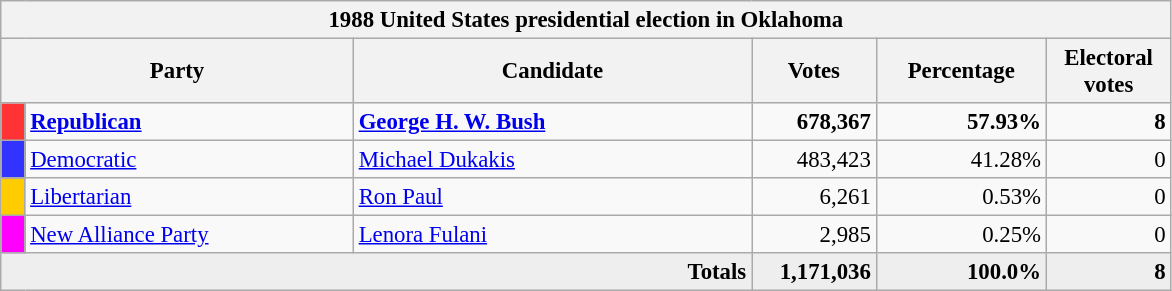<table class="wikitable" style="font-size: 95%;">
<tr>
<th colspan="6">1988 United States presidential election in Oklahoma</th>
</tr>
<tr>
<th colspan="2" style="width: 15em">Party</th>
<th style="width: 17em">Candidate</th>
<th style="width: 5em">Votes</th>
<th style="width: 7em">Percentage</th>
<th style="width: 5em">Electoral votes</th>
</tr>
<tr>
<th style="background:#f33; width:3px;"></th>
<td style="width: 130px"><strong><a href='#'>Republican</a></strong></td>
<td><strong><a href='#'>George H. W. Bush</a></strong></td>
<td style="text-align:right;"><strong>678,367</strong></td>
<td style="text-align:right;"><strong>57.93%</strong></td>
<td style="text-align:right;"><strong>8</strong></td>
</tr>
<tr>
<th style="background:#33f; width:3px;"></th>
<td style="width: 130px"><a href='#'>Democratic</a></td>
<td><a href='#'>Michael Dukakis</a></td>
<td style="text-align:right;">483,423</td>
<td style="text-align:right;">41.28%</td>
<td style="text-align:right;">0</td>
</tr>
<tr>
<th style="background:#FFCC00; width:3px;"></th>
<td style="width: 130px"><a href='#'>Libertarian</a></td>
<td><a href='#'>Ron Paul</a></td>
<td style="text-align:right;">6,261</td>
<td style="text-align:right;">0.53%</td>
<td style="text-align:right;">0</td>
</tr>
<tr>
<th style="background:#FF00FF; width:3px;"></th>
<td style="width: 130px"><a href='#'>New Alliance Party</a></td>
<td><a href='#'>Lenora Fulani</a></td>
<td style="text-align:right;">2,985</td>
<td style="text-align:right;">0.25%</td>
<td style="text-align:right;">0</td>
</tr>
<tr style="background:#eee; text-align:right;">
<td colspan="3"><strong>Totals</strong></td>
<td><strong>1,171,036</strong></td>
<td><strong>100.0%</strong></td>
<td><strong>8</strong></td>
</tr>
</table>
